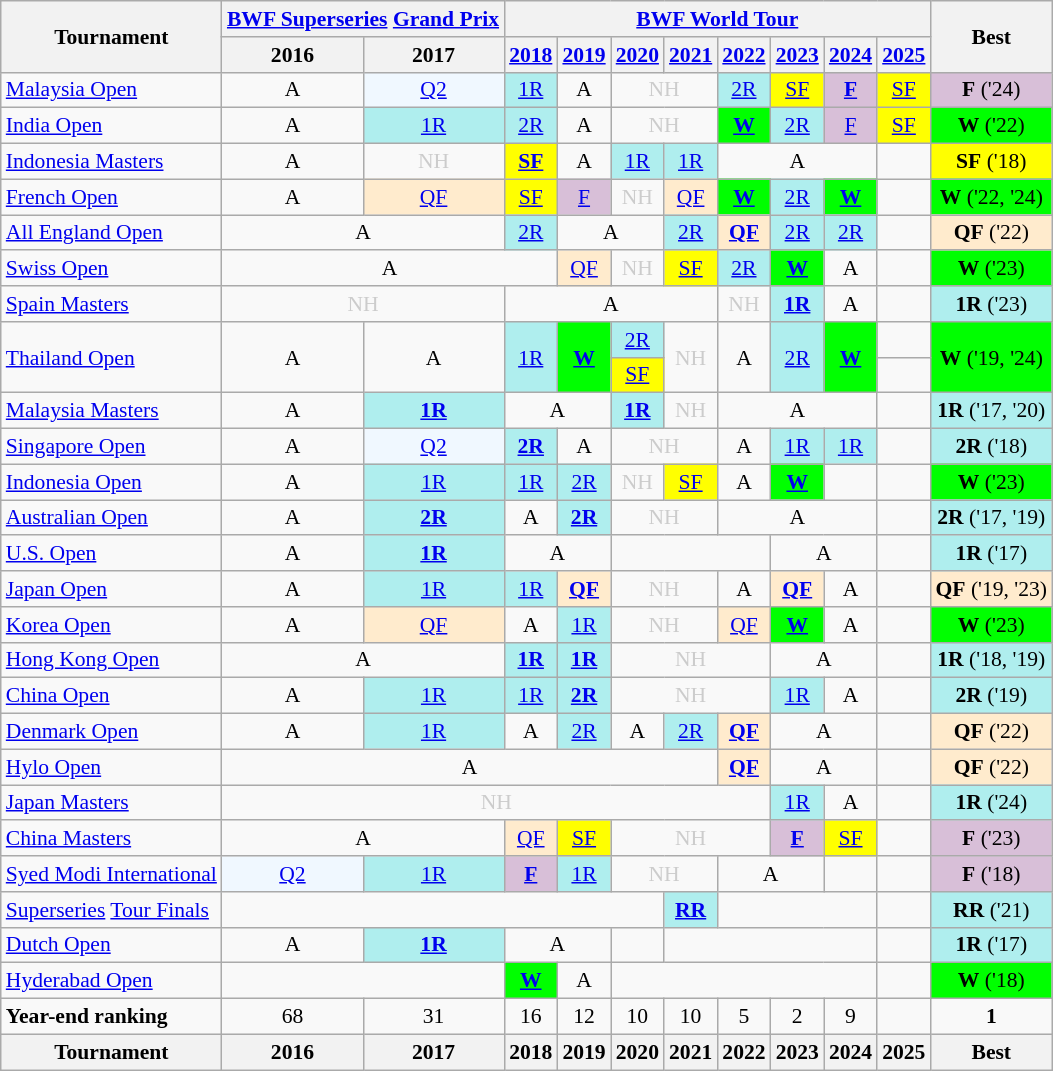<table class="wikitable" style="font-size: 90%; text-align:center">
<tr>
<th rowspan="2">Tournament</th>
<th colspan="2"><a href='#'>BWF Superseries</a> <a href='#'>Grand Prix</a></th>
<th colspan="8"><a href='#'>BWF World Tour</a></th>
<th rowspan="2">Best</th>
</tr>
<tr>
<th>2016</th>
<th>2017</th>
<th><a href='#'>2018</a></th>
<th><a href='#'>2019</a></th>
<th><a href='#'>2020</a></th>
<th><a href='#'>2021</a></th>
<th><a href='#'>2022</a></th>
<th><a href='#'>2023</a></th>
<th><a href='#'>2024</a></th>
<th><a href='#'>2025</a></th>
</tr>
<tr>
<td align=left><a href='#'>Malaysia Open</a></td>
<td>A</td>
<td bgcolor=F0F8FF><a href='#'>Q2</a></td>
<td bgcolor=AFEEEE><a href='#'>1R</a></td>
<td>A</td>
<td colspan="2" style=color:#ccc>NH</td>
<td bgcolor=AFEEEE><a href='#'>2R</a></td>
<td bgcolor=FFFF00><a href='#'>SF</a></td>
<td bgcolor=D8BFD8><strong><a href='#'>F</a></strong></td>
<td bgcolor=FFFF00><a href='#'>SF</a></td>
<td bgcolor=D8BFD8><strong>F</strong> ('24)</td>
</tr>
<tr>
<td align=left><a href='#'>India Open</a></td>
<td>A</td>
<td bgcolor=AFEEEE><a href='#'>1R</a></td>
<td bgcolor=AFEEEE><a href='#'>2R</a></td>
<td>A</td>
<td colspan="2" style=color:#ccc>NH</td>
<td bgcolor=00FF00><strong><a href='#'>W</a></strong></td>
<td bgcolor=AFEEEE><a href='#'>2R</a></td>
<td bgcolor=D8BFD8><a href='#'>F</a></td>
<td bgcolor=FFFF00><a href='#'>SF</a></td>
<td bgcolor=00FF00><strong>W</strong> ('22)</td>
</tr>
<tr>
<td align=left><a href='#'>Indonesia Masters</a></td>
<td>A</td>
<td style=color:#ccc>NH</td>
<td bgcolor=FFFF00><strong><a href='#'>SF</a></strong></td>
<td>A</td>
<td bgcolor=AFEEEE><a href='#'>1R</a></td>
<td bgcolor=AFEEEE><a href='#'>1R</a></td>
<td colspan="3">A</td>
<td></td>
<td bgcolor=FFFF00><strong>SF</strong> ('18)</td>
</tr>
<tr>
<td align=left><a href='#'>French Open</a></td>
<td>A</td>
<td bgcolor=FFEBCD><a href='#'>QF</a></td>
<td bgcolor=FFFF00><a href='#'>SF</a></td>
<td bgcolor=D8BFD8><a href='#'>F</a></td>
<td style=color:#ccc>NH</td>
<td bgcolor=FFEBCD><a href='#'>QF</a></td>
<td bgcolor=00FF00><strong><a href='#'>W</a></strong></td>
<td bgcolor=AFEEEE><a href='#'>2R</a></td>
<td bgcolor=00FF00><strong><a href='#'>W</a></strong></td>
<td></td>
<td bgcolor=00FF00><strong>W</strong> ('22, '24)</td>
</tr>
<tr>
<td align=left><a href='#'>All England Open</a></td>
<td colspan="2">A</td>
<td bgcolor=AFEEEE><a href='#'>2R</a></td>
<td colspan="2">A</td>
<td bgcolor=AFEEEE><a href='#'>2R</a></td>
<td bgcolor=FFEBCD><strong><a href='#'>QF</a></strong></td>
<td bgcolor=AFEEEE><a href='#'>2R</a></td>
<td bgcolor=AFEEEE><a href='#'>2R</a></td>
<td></td>
<td bgcolor=FFEBCD><strong>QF</strong> ('22)</td>
</tr>
<tr>
<td align=left><a href='#'>Swiss Open</a></td>
<td colspan="3">A</td>
<td bgcolor=FFEBCD><a href='#'>QF</a></td>
<td style=color:#ccc>NH</td>
<td bgcolor=FFFF00><a href='#'>SF</a></td>
<td bgcolor=AFEEEE><a href='#'>2R</a></td>
<td bgcolor=00FF00><strong><a href='#'>W</a></strong></td>
<td>A</td>
<td></td>
<td bgcolor=00FF00><strong>W</strong> ('23)</td>
</tr>
<tr>
<td align=left><a href='#'>Spain Masters</a></td>
<td colspan="2" style=color:#ccc>NH</td>
<td colspan="4">A</td>
<td style=color:#ccc>NH</td>
<td bgcolor=AFEEEE><strong><a href='#'>1R</a></strong></td>
<td>A</td>
<td></td>
<td bgcolor=AFEEEE><strong>1R</strong> ('23)</td>
</tr>
<tr>
<td rowspan="2" align=left><a href='#'>Thailand Open</a></td>
<td rowspan="2">A</td>
<td rowspan="2">A</td>
<td rowspan="2" bgcolor=AFEEEE><a href='#'>1R</a></td>
<td rowspan="2" bgcolor=00FF00><a href='#'><strong>W</strong></a></td>
<td bgcolor=AFEEEE><a href='#'>2R</a></td>
<td rowspan="2" style=color:#ccc>NH</td>
<td rowspan="2">A</td>
<td rowspan="2" bgcolor=AFEEEE><a href='#'>2R</a></td>
<td rowspan="2" bgcolor=00FF00><a href='#'><strong>W</strong></a></td>
<td></td>
<td rowspan="2" bgcolor=00FF00><strong>W</strong> ('19, '24)</td>
</tr>
<tr>
<td bgcolor=FFFF00><a href='#'>SF</a></td>
</tr>
<tr>
<td align=left><a href='#'>Malaysia Masters</a></td>
<td>A</td>
<td bgcolor=AFEEEE><strong><a href='#'>1R</a></strong></td>
<td colspan="2">A</td>
<td bgcolor=AFEEEE><strong><a href='#'>1R</a></strong></td>
<td style=color:#ccc>NH</td>
<td colspan="3">A</td>
<td></td>
<td bgcolor=AFEEEE><strong>1R</strong> ('17, '20)</td>
</tr>
<tr>
<td align=left><a href='#'>Singapore Open</a></td>
<td>A</td>
<td bgcolor=F0F8FF><a href='#'>Q2</a></td>
<td bgcolor=AFEEEE><strong><a href='#'>2R</a></strong></td>
<td>A</td>
<td colspan="2" style=color:#ccc>NH</td>
<td>A</td>
<td bgcolor=AFEEEE><a href='#'>1R</a></td>
<td bgcolor=AFEEEE><a href='#'>1R</a></td>
<td></td>
<td bgcolor=AFEEEE><strong>2R</strong> ('18)</td>
</tr>
<tr>
<td align=left><a href='#'>Indonesia Open</a></td>
<td>A</td>
<td bgcolor=AFEEEE><a href='#'>1R</a></td>
<td bgcolor=AFEEEE><a href='#'>1R</a></td>
<td bgcolor=AFEEEE><a href='#'>2R</a></td>
<td style=color:#ccc>NH</td>
<td bgcolor=FFFF00><a href='#'>SF</a></td>
<td>A</td>
<td bgcolor=00FF00><a href='#'><strong>W</strong></a></td>
<td><a href='#'></a></td>
<td></td>
<td bgcolor=00FF00><strong>W</strong> ('23)</td>
</tr>
<tr>
<td align=left><a href='#'>Australian Open</a></td>
<td>A</td>
<td bgcolor=AFEEEE><a href='#'><strong>2R</strong></a></td>
<td>A</td>
<td bgcolor=AFEEEE><a href='#'><strong>2R</strong></a></td>
<td colspan="2" style=color:#ccc>NH</td>
<td colspan="3">A</td>
<td></td>
<td bgcolor=AFEEEE><strong>2R</strong> ('17, '19)</td>
</tr>
<tr>
<td align=left><a href='#'>U.S. Open</a></td>
<td>A</td>
<td bgcolor=AFEEEE><a href='#'><strong>1R</strong></a></td>
<td colspan="2">A</td>
<td colspan="3" style=color:#ccc></td>
<td colspan="2">A</td>
<td></td>
<td bgcolor=AFEEEE><strong>1R</strong> ('17)</td>
</tr>
<tr>
<td align=left><a href='#'>Japan Open</a></td>
<td>A</td>
<td bgcolor=AFEEEE><a href='#'>1R</a></td>
<td bgcolor=AFEEEE><a href='#'>1R</a></td>
<td bgcolor=FFEBCD><a href='#'><strong>QF</strong></a></td>
<td colspan="2" style=color:#ccc>NH</td>
<td>A</td>
<td bgcolor=FFEBCD><a href='#'><strong>QF</strong></a></td>
<td>A</td>
<td></td>
<td bgcolor=FFEBCD><strong>QF</strong> ('19, '23)</td>
</tr>
<tr>
<td align=left><a href='#'>Korea Open</a></td>
<td>A</td>
<td bgcolor=FFEBCD><a href='#'>QF</a></td>
<td>A</td>
<td bgcolor=AFEEEE><a href='#'>1R</a></td>
<td colspan="2" style=color:#ccc>NH</td>
<td bgcolor=FFEBCD><a href='#'>QF</a></td>
<td bgcolor=00FF00><a href='#'><strong>W</strong></a></td>
<td>A</td>
<td></td>
<td bgcolor=00FF00><strong>W</strong> ('23)</td>
</tr>
<tr>
<td align=left><a href='#'>Hong Kong Open</a></td>
<td colspan="2">A</td>
<td bgcolor=AFEEEE><a href='#'><strong>1R</strong></a></td>
<td bgcolor=AFEEEE><a href='#'><strong>1R</strong></a></td>
<td colspan="3" style=color:#ccc>NH</td>
<td colspan="2">A</td>
<td></td>
<td bgcolor=AFEEEE><strong>1R</strong> ('18, '19)</td>
</tr>
<tr>
<td align=left><a href='#'>China Open</a></td>
<td>A</td>
<td bgcolor=AFEEEE><a href='#'>1R</a></td>
<td bgcolor=AFEEEE><a href='#'>1R</a></td>
<td bgcolor=AFEEEE><a href='#'><strong>2R</strong></a></td>
<td colspan="3" style=color:#ccc>NH</td>
<td bgcolor=AFEEEE><a href='#'>1R</a></td>
<td>A</td>
<td></td>
<td bgcolor=AFEEEE><strong>2R</strong> ('19)</td>
</tr>
<tr>
<td align=left><a href='#'>Denmark Open</a></td>
<td>A</td>
<td bgcolor=AFEEEE><a href='#'>1R</a></td>
<td>A</td>
<td bgcolor=AFEEEE><a href='#'>2R</a></td>
<td>A</td>
<td bgcolor=AFEEEE><a href='#'>2R</a></td>
<td bgcolor=FFEBCD><a href='#'><strong>QF</strong></a></td>
<td colspan="2">A</td>
<td></td>
<td bgcolor=FFEBCD><strong>QF</strong> ('22)</td>
</tr>
<tr>
<td align=left><a href='#'>Hylo Open</a></td>
<td colspan="6">A</td>
<td bgcolor=FFEBCD><a href='#'><strong>QF</strong></a></td>
<td colspan="2">A</td>
<td></td>
<td bgcolor=FFEBCD><strong>QF</strong> ('22)</td>
</tr>
<tr>
<td align=left><a href='#'>Japan Masters</a></td>
<td colspan="7" style=color:#ccc>NH</td>
<td bgcolor=AFEEEE><a href='#'>1R</a></td>
<td>A</td>
<td></td>
<td bgcolor=AFEEEE><strong>1R</strong> ('24)</td>
</tr>
<tr>
<td align=left><a href='#'>China Masters</a></td>
<td colspan="2">A</td>
<td bgcolor=FFEBCD><a href='#'>QF</a></td>
<td bgcolor=FFFF00><a href='#'>SF</a></td>
<td colspan="3" style=color:#ccc>NH</td>
<td bgcolor=D8BFD8><a href='#'><strong>F</strong></a></td>
<td bgcolor=FFFF00><a href='#'>SF</a></td>
<td></td>
<td bgcolor=D8BFD8><strong>F</strong> ('23)</td>
</tr>
<tr>
<td align=left><a href='#'>Syed Modi International</a></td>
<td bgcolor=F0F8FF><a href='#'>Q2</a></td>
<td bgcolor=AFEEEE><a href='#'>1R</a></td>
<td bgcolor=D8BFD8><a href='#'><strong>F</strong></a></td>
<td bgcolor=AFEEEE><a href='#'>1R</a></td>
<td colspan="2" style=color:#ccc>NH</td>
<td colspan="2">A</td>
<td><a href='#'></a></td>
<td></td>
<td bgcolor=D8BFD8><strong>F</strong> ('18)</td>
</tr>
<tr>
<td align=left><a href='#'>Superseries</a> <a href='#'>Tour Finals</a></td>
<td colspan="5"></td>
<td bgcolor=AFEEEE><strong><a href='#'>RR</a></strong></td>
<td colspan="3"></td>
<td></td>
<td bgcolor=AFEEEE><strong>RR</strong> ('21)</td>
</tr>
<tr>
<td align=left><a href='#'>Dutch Open</a></td>
<td>A</td>
<td bgcolor=AFEEEE><a href='#'><strong>1R</strong></a></td>
<td colspan="2">A</td>
<td style=color:#ccc></td>
<td colspan="4" style=color:#ccc></td>
<td></td>
<td bgcolor=AFEEEE><strong>1R</strong> ('17)</td>
</tr>
<tr>
<td align=left><a href='#'>Hyderabad Open</a></td>
<td colspan="2" style=color:#ccc></td>
<td bgcolor=00FF00><a href='#'><strong>W</strong></a></td>
<td>A</td>
<td colspan="5" style=color:#ccc></td>
<td></td>
<td bgcolor=00FF00><strong>W</strong> ('18)</td>
</tr>
<tr>
<td align=left><strong>Year-end ranking</strong></td>
<td>68</td>
<td>31</td>
<td>16</td>
<td>12</td>
<td>10</td>
<td>10</td>
<td>5</td>
<td>2</td>
<td>9</td>
<td></td>
<td><strong>1</strong></td>
</tr>
<tr>
<th>Tournament</th>
<th>2016</th>
<th>2017</th>
<th>2018</th>
<th>2019</th>
<th>2020</th>
<th>2021</th>
<th>2022</th>
<th>2023</th>
<th>2024</th>
<th>2025</th>
<th>Best</th>
</tr>
</table>
